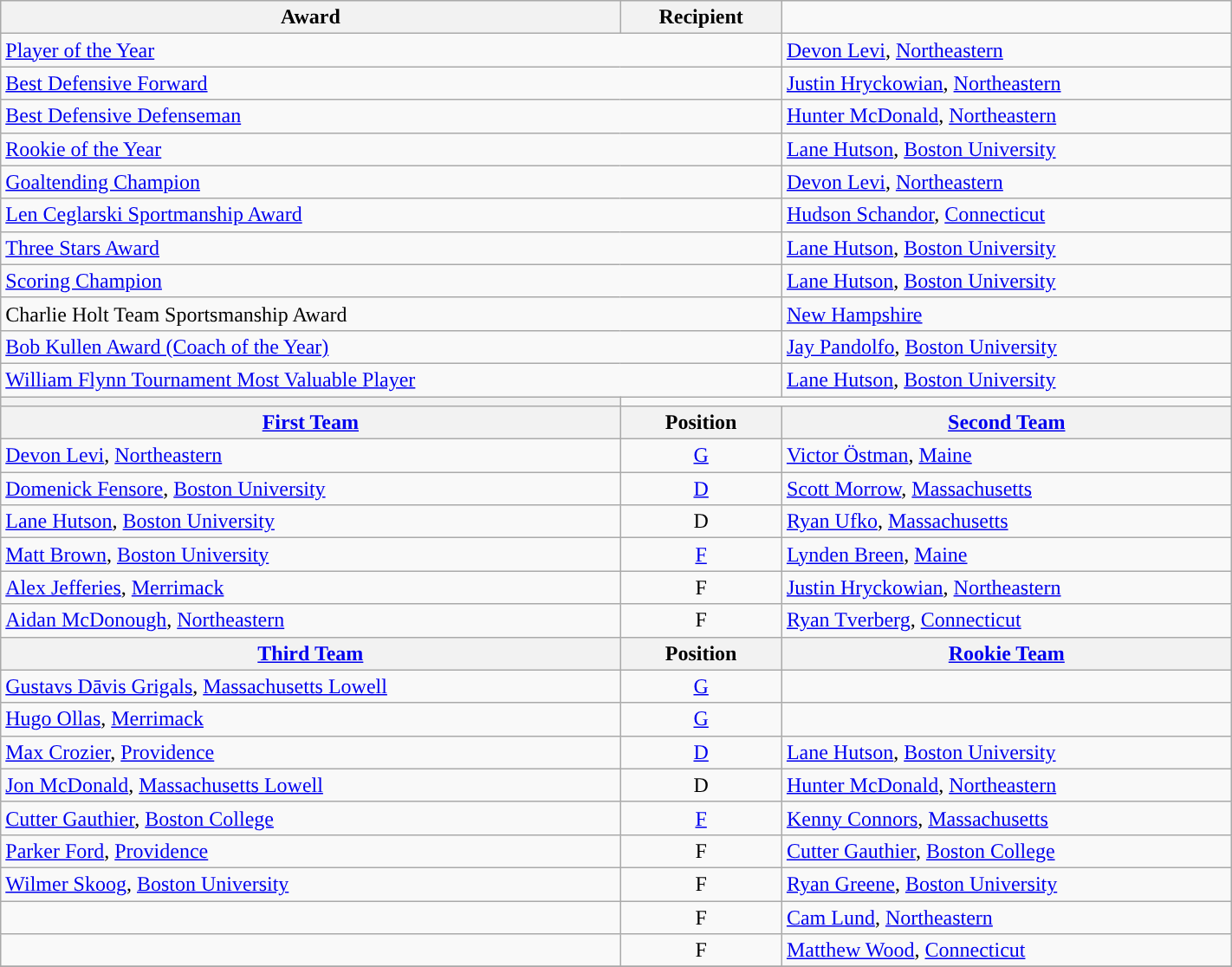<table class="wikitable" width=75%>
<tr>
<th>Award</th>
<th>Recipient</th>
</tr>
<tr>
<td colspan=2><a href='#'>Player of the Year</a></td>
<td><a href='#'>Devon Levi</a>, <a href='#'>Northeastern</a></td>
</tr>
<tr>
<td colspan=2><a href='#'>Best Defensive Forward</a></td>
<td><a href='#'>Justin Hryckowian</a>, <a href='#'>Northeastern</a></td>
</tr>
<tr>
<td colspan=2><a href='#'>Best Defensive Defenseman</a></td>
<td><a href='#'>Hunter McDonald</a>, <a href='#'>Northeastern</a></td>
</tr>
<tr>
<td colspan=2><a href='#'>Rookie of the Year</a></td>
<td><a href='#'>Lane Hutson</a>, <a href='#'>Boston University</a></td>
</tr>
<tr>
<td colspan=2><a href='#'>Goaltending Champion</a></td>
<td><a href='#'>Devon Levi</a>, <a href='#'>Northeastern</a></td>
</tr>
<tr>
<td colspan=2><a href='#'>Len Ceglarski Sportmanship Award</a></td>
<td><a href='#'>Hudson Schandor</a>, <a href='#'>Connecticut</a></td>
</tr>
<tr>
<td colspan=2><a href='#'>Three Stars Award</a></td>
<td><a href='#'>Lane Hutson</a>, <a href='#'>Boston University</a></td>
</tr>
<tr>
<td colspan=2><a href='#'>Scoring Champion</a></td>
<td><a href='#'>Lane Hutson</a>, <a href='#'>Boston University</a></td>
</tr>
<tr>
<td colspan=2>Charlie Holt Team Sportsmanship Award</td>
<td><a href='#'>New Hampshire</a></td>
</tr>
<tr>
<td colspan=2><a href='#'>Bob Kullen Award (Coach of the Year)</a></td>
<td><a href='#'>Jay Pandolfo</a>, <a href='#'>Boston University</a></td>
</tr>
<tr>
<td colspan=2><a href='#'>William Flynn Tournament Most Valuable Player</a></td>
<td><a href='#'>Lane Hutson</a>, <a href='#'>Boston University</a></td>
</tr>
<tr>
<th><a href='#'></a></th>
</tr>
<tr>
<th><a href='#'>First Team</a></th>
<th>  Position  </th>
<th><a href='#'>Second Team</a></th>
</tr>
<tr>
<td><a href='#'>Devon Levi</a>, <a href='#'>Northeastern</a></td>
<td align=center><a href='#'>G</a></td>
<td><a href='#'>Victor Östman</a>, <a href='#'>Maine</a></td>
</tr>
<tr>
<td><a href='#'>Domenick Fensore</a>, <a href='#'>Boston University</a></td>
<td align=center><a href='#'>D</a></td>
<td><a href='#'>Scott Morrow</a>, <a href='#'>Massachusetts</a></td>
</tr>
<tr>
<td><a href='#'>Lane Hutson</a>, <a href='#'>Boston University</a></td>
<td align=center>D</td>
<td><a href='#'>Ryan Ufko</a>, <a href='#'>Massachusetts</a></td>
</tr>
<tr>
<td><a href='#'>Matt Brown</a>, <a href='#'>Boston University</a></td>
<td align=center><a href='#'>F</a></td>
<td><a href='#'>Lynden Breen</a>, <a href='#'>Maine</a></td>
</tr>
<tr>
<td><a href='#'>Alex Jefferies</a>, <a href='#'>Merrimack</a></td>
<td align=center>F</td>
<td><a href='#'>Justin Hryckowian</a>, <a href='#'>Northeastern</a></td>
</tr>
<tr>
<td><a href='#'>Aidan McDonough</a>, <a href='#'>Northeastern</a></td>
<td align=center>F</td>
<td><a href='#'>Ryan Tverberg</a>, <a href='#'>Connecticut</a></td>
</tr>
<tr>
<th><a href='#'>Third Team</a></th>
<th>  Position  </th>
<th><a href='#'>Rookie Team</a></th>
</tr>
<tr>
<td><a href='#'>Gustavs Dāvis Grigals</a>, <a href='#'>Massachusetts Lowell</a></td>
<td align=center><a href='#'>G</a></td>
<td></td>
</tr>
<tr>
<td><a href='#'>Hugo Ollas</a>, <a href='#'>Merrimack</a></td>
<td align=center><a href='#'>G</a></td>
<td></td>
</tr>
<tr>
<td><a href='#'>Max Crozier</a>, <a href='#'>Providence</a></td>
<td align=center><a href='#'>D</a></td>
<td><a href='#'>Lane Hutson</a>, <a href='#'>Boston University</a></td>
</tr>
<tr>
<td><a href='#'>Jon McDonald</a>, <a href='#'>Massachusetts Lowell</a></td>
<td align=center>D</td>
<td><a href='#'>Hunter McDonald</a>, <a href='#'>Northeastern</a></td>
</tr>
<tr>
<td><a href='#'>Cutter Gauthier</a>, <a href='#'>Boston College</a></td>
<td align=center><a href='#'>F</a></td>
<td><a href='#'>Kenny Connors</a>, <a href='#'>Massachusetts</a></td>
</tr>
<tr>
<td><a href='#'>Parker Ford</a>, <a href='#'>Providence</a></td>
<td align=center>F</td>
<td><a href='#'>Cutter Gauthier</a>, <a href='#'>Boston College</a></td>
</tr>
<tr>
<td><a href='#'>Wilmer Skoog</a>, <a href='#'>Boston University</a></td>
<td align=center>F</td>
<td><a href='#'>Ryan Greene</a>, <a href='#'>Boston University</a></td>
</tr>
<tr>
<td></td>
<td align=center>F</td>
<td><a href='#'>Cam Lund</a>, <a href='#'>Northeastern</a></td>
</tr>
<tr>
<td></td>
<td align=center>F</td>
<td><a href='#'>Matthew Wood</a>, <a href='#'>Connecticut</a></td>
</tr>
<tr>
</tr>
</table>
